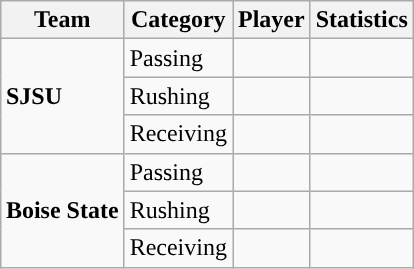<table class="wikitable" style="float: right;">
<tr>
<th>Team</th>
<th>Category</th>
<th>Player</th>
<th>Statistics</th>
</tr>
<tr>
<td rowspan=3><strong>SJSU</strong></td>
<td>Passing</td>
<td></td>
<td></td>
</tr>
<tr>
<td>Rushing</td>
<td></td>
<td></td>
</tr>
<tr>
<td>Receiving</td>
<td></td>
<td></td>
</tr>
<tr>
<td rowspan=3><strong>Boise State</strong></td>
<td>Passing</td>
<td></td>
<td></td>
</tr>
<tr>
<td>Rushing</td>
<td></td>
<td></td>
</tr>
<tr>
<td>Receiving</td>
<td></td>
<td></td>
</tr>
</table>
